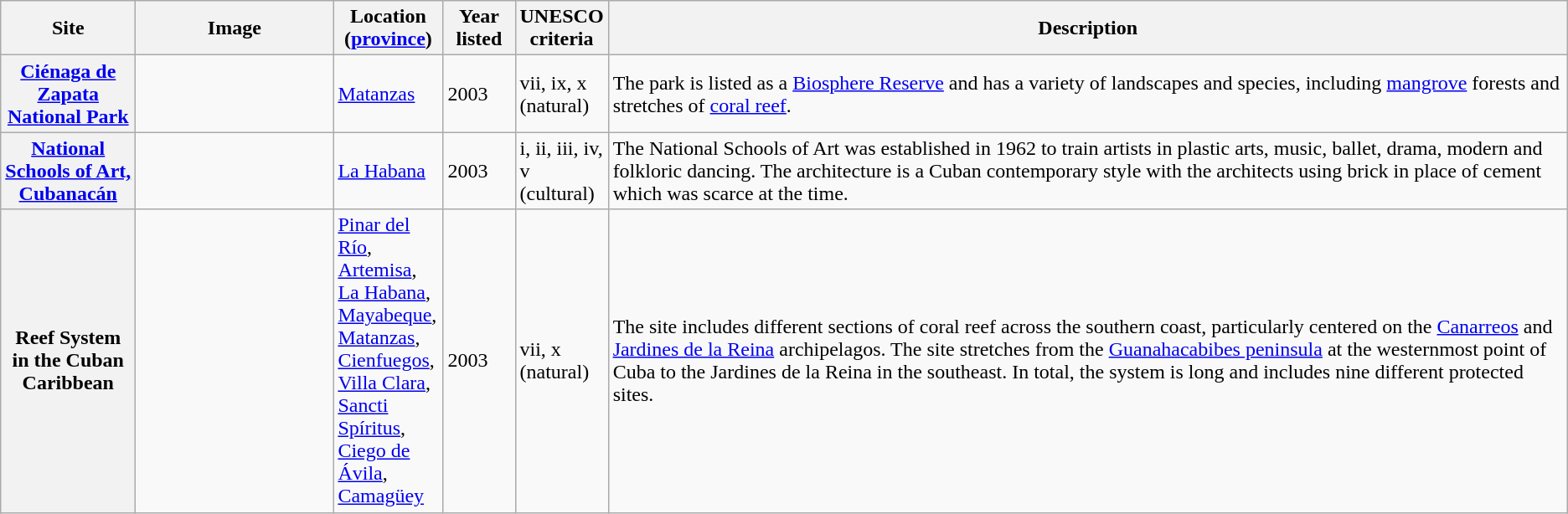<table class="wikitable sortable plainrowheaders">
<tr>
<th style="width:100px;" scope="col">Site</th>
<th class="unsortable" style="width:150px;" scope="col">Image</th>
<th style="width:80px;" scope="col">Location (<a href='#'>province</a>)</th>
<th style="width:50px;" scope="col">Year listed</th>
<th style="width:60px;" scope="col">UNESCO criteria</th>
<th scope="col" class="unsortable">Description</th>
</tr>
<tr>
<th scope="row"><a href='#'>Ciénaga de Zapata National Park</a></th>
<td></td>
<td><a href='#'>Matanzas</a></td>
<td>2003</td>
<td>vii, ix, x (natural)</td>
<td>The park is listed as a <a href='#'>Biosphere Reserve</a> and has a variety of landscapes and species, including <a href='#'>mangrove</a> forests and stretches of <a href='#'>coral reef</a>.</td>
</tr>
<tr>
<th scope="row"><a href='#'>National Schools of Art, Cubanacán</a></th>
<td></td>
<td><a href='#'>La Habana</a></td>
<td>2003</td>
<td>i, ii, iii, iv, v (cultural)</td>
<td>The National Schools of Art was established in 1962 to train artists in plastic arts, music, ballet, drama, modern and folkloric dancing. The architecture is a Cuban contemporary style with the architects using brick in place of cement which was scarce at the time.</td>
</tr>
<tr>
<th scope="row">Reef System in the Cuban Caribbean</th>
<td></td>
<td><a href='#'>Pinar del Río</a>, <a href='#'>Artemisa</a>, <a href='#'>La Habana</a>, <a href='#'>Mayabeque</a>, <a href='#'>Matanzas</a>, <a href='#'>Cienfuegos</a>, <a href='#'>Villa Clara</a>, <a href='#'>Sancti Spíritus</a>, <a href='#'>Ciego de Ávila</a>, <a href='#'>Camagüey</a></td>
<td>2003</td>
<td>vii, x (natural)</td>
<td>The site includes different sections of coral reef across the southern coast, particularly centered on the <a href='#'>Canarreos</a> and <a href='#'>Jardines de la Reina</a> archipelagos. The site stretches from the <a href='#'>Guanahacabibes peninsula</a> at the westernmost point of Cuba to the Jardines de la Reina in the southeast. In total, the system is  long and includes nine different protected sites.</td>
</tr>
</table>
